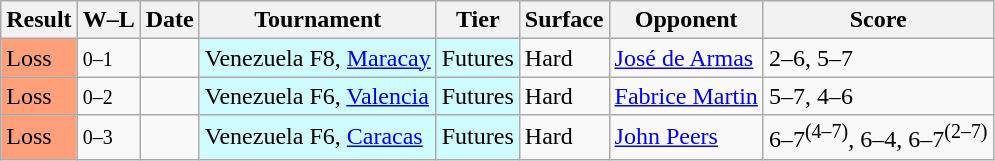<table class="sortable wikitable">
<tr>
<th>Result</th>
<th class="unsortable">W–L</th>
<th>Date</th>
<th>Tournament</th>
<th>Tier</th>
<th>Surface</th>
<th>Opponent</th>
<th class="unsortable">Score</th>
</tr>
<tr>
<td bgcolor=FFA07A>Loss</td>
<td><small>0–1</small></td>
<td></td>
<td style="background:#cffcff;">Venezuela F8, <a href='#'>Maracay</a></td>
<td style="background:#cffcff;">Futures</td>
<td>Hard</td>
<td> <a href='#'>José de Armas</a></td>
<td>2–6, 5–7</td>
</tr>
<tr>
<td bgcolor=FFA07A>Loss</td>
<td><small>0–2</small></td>
<td></td>
<td style="background:#cffcff;">Venezuela F6, <a href='#'>Valencia</a></td>
<td style="background:#cffcff;">Futures</td>
<td>Hard</td>
<td> <a href='#'>Fabrice Martin</a></td>
<td>5–7, 4–6</td>
</tr>
<tr>
<td bgcolor=FFA07A>Loss</td>
<td><small>0–3</small></td>
<td></td>
<td style="background:#cffcff;">Venezuela F6, <a href='#'>Caracas</a></td>
<td style="background:#cffcff;">Futures</td>
<td>Hard</td>
<td> <a href='#'>John Peers</a></td>
<td>6–7<sup>(4–7)</sup>, 6–4, 6–7<sup>(2–7)</sup></td>
</tr>
</table>
